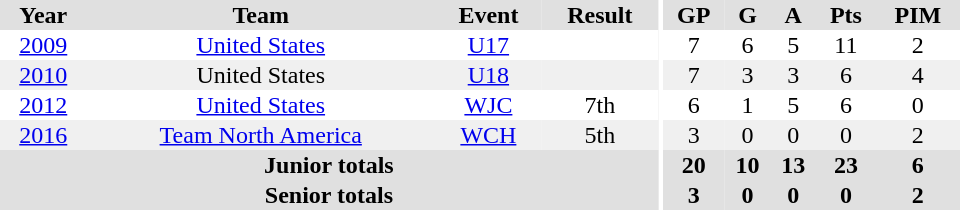<table border="0" cellpadding="1" cellspacing="0" ID="Table3" style="text-align:center; width:40em">
<tr ALIGN="centre" bgcolor="#e0e0e0">
<th>Year</th>
<th>Team</th>
<th>Event</th>
<th>Result</th>
<th rowspan="99" bgcolor="#ffffff"></th>
<th>GP</th>
<th>G</th>
<th>A</th>
<th>Pts</th>
<th>PIM</th>
</tr>
<tr>
<td><a href='#'>2009</a></td>
<td><a href='#'>United States</a></td>
<td><a href='#'>U17</a></td>
<td></td>
<td>7</td>
<td>6</td>
<td>5</td>
<td>11</td>
<td>2</td>
</tr>
<tr bgcolor="#f0f0f0">
<td><a href='#'>2010</a></td>
<td>United States</td>
<td><a href='#'>U18</a></td>
<td></td>
<td>7</td>
<td>3</td>
<td>3</td>
<td>6</td>
<td>4</td>
</tr>
<tr>
<td><a href='#'>2012</a></td>
<td><a href='#'>United States</a></td>
<td><a href='#'>WJC</a></td>
<td>7th</td>
<td>6</td>
<td>1</td>
<td>5</td>
<td>6</td>
<td>0</td>
</tr>
<tr bgcolor="#f0f0f0">
<td><a href='#'>2016</a></td>
<td><a href='#'>Team North America</a></td>
<td><a href='#'>WCH</a></td>
<td>5th</td>
<td>3</td>
<td>0</td>
<td>0</td>
<td>0</td>
<td>2</td>
</tr>
<tr bgcolor="#e0e0e0">
<th colspan=4>Junior totals</th>
<th>20</th>
<th>10</th>
<th>13</th>
<th>23</th>
<th>6</th>
</tr>
<tr bgcolor="#e0e0e0">
<th colspan=4>Senior totals</th>
<th>3</th>
<th>0</th>
<th>0</th>
<th>0</th>
<th>2</th>
</tr>
</table>
